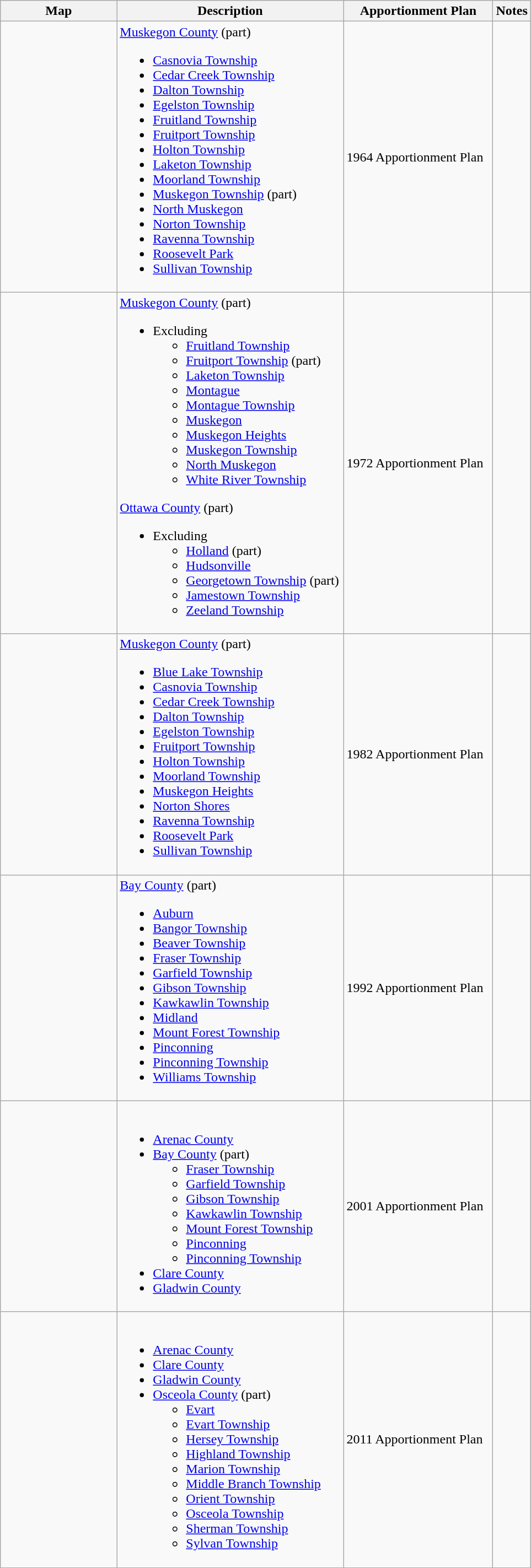<table class="wikitable sortable">
<tr>
<th style="width:100pt;">Map</th>
<th style="width:200pt;">Description</th>
<th style="width:130pt;">Apportionment Plan</th>
<th style="width:15pt;">Notes</th>
</tr>
<tr>
<td></td>
<td><a href='#'>Muskegon County</a> (part)<br><ul><li><a href='#'>Casnovia Township</a></li><li><a href='#'>Cedar Creek Township</a></li><li><a href='#'>Dalton Township</a></li><li><a href='#'>Egelston Township</a></li><li><a href='#'>Fruitland Township</a></li><li><a href='#'>Fruitport Township</a></li><li><a href='#'>Holton Township</a></li><li><a href='#'>Laketon Township</a></li><li><a href='#'>Moorland Township</a></li><li><a href='#'>Muskegon Township</a> (part)</li><li><a href='#'>North Muskegon</a></li><li><a href='#'>Norton Township</a></li><li><a href='#'>Ravenna Township</a></li><li><a href='#'>Roosevelt Park</a></li><li><a href='#'>Sullivan Township</a></li></ul></td>
<td>1964 Apportionment Plan</td>
<td></td>
</tr>
<tr>
<td></td>
<td><a href='#'>Muskegon County</a> (part)<br><ul><li>Excluding<ul><li><a href='#'>Fruitland Township</a></li><li><a href='#'>Fruitport Township</a> (part)</li><li><a href='#'>Laketon Township</a></li><li><a href='#'>Montague</a></li><li><a href='#'>Montague Township</a></li><li><a href='#'>Muskegon</a></li><li><a href='#'>Muskegon Heights</a></li><li><a href='#'>Muskegon Township</a></li><li><a href='#'>North Muskegon</a></li><li><a href='#'>White River Township</a></li></ul></li></ul><a href='#'>Ottawa County</a> (part)<ul><li>Excluding<ul><li><a href='#'>Holland</a> (part)</li><li><a href='#'>Hudsonville</a></li><li><a href='#'>Georgetown Township</a> (part)</li><li><a href='#'>Jamestown Township</a></li><li><a href='#'>Zeeland Township</a></li></ul></li></ul></td>
<td>1972 Apportionment Plan</td>
<td></td>
</tr>
<tr>
<td></td>
<td><a href='#'>Muskegon County</a> (part)<br><ul><li><a href='#'>Blue Lake Township</a></li><li><a href='#'>Casnovia Township</a></li><li><a href='#'>Cedar Creek Township</a></li><li><a href='#'>Dalton Township</a></li><li><a href='#'>Egelston Township</a></li><li><a href='#'>Fruitport Township</a></li><li><a href='#'>Holton Township</a></li><li><a href='#'>Moorland Township</a></li><li><a href='#'>Muskegon Heights</a></li><li><a href='#'>Norton Shores</a></li><li><a href='#'>Ravenna Township</a></li><li><a href='#'>Roosevelt Park</a></li><li><a href='#'>Sullivan Township</a></li></ul></td>
<td>1982 Apportionment Plan</td>
<td></td>
</tr>
<tr>
<td></td>
<td><a href='#'>Bay County</a> (part)<br><ul><li><a href='#'>Auburn</a></li><li><a href='#'>Bangor Township</a></li><li><a href='#'>Beaver Township</a></li><li><a href='#'>Fraser Township</a></li><li><a href='#'>Garfield Township</a></li><li><a href='#'>Gibson Township</a></li><li><a href='#'>Kawkawlin Township</a></li><li><a href='#'>Midland</a></li><li><a href='#'>Mount Forest Township</a></li><li><a href='#'>Pinconning</a></li><li><a href='#'>Pinconning Township</a></li><li><a href='#'>Williams Township</a></li></ul></td>
<td>1992 Apportionment Plan</td>
<td></td>
</tr>
<tr>
<td></td>
<td><br><ul><li><a href='#'>Arenac County</a></li><li><a href='#'>Bay County</a> (part)<ul><li><a href='#'>Fraser Township</a></li><li><a href='#'>Garfield Township</a></li><li><a href='#'>Gibson Township</a></li><li><a href='#'>Kawkawlin Township</a></li><li><a href='#'>Mount Forest Township</a></li><li><a href='#'>Pinconning</a></li><li><a href='#'>Pinconning Township</a></li></ul></li><li><a href='#'>Clare County</a></li><li><a href='#'>Gladwin County</a></li></ul></td>
<td>2001 Apportionment Plan</td>
<td></td>
</tr>
<tr>
<td></td>
<td><br><ul><li><a href='#'>Arenac County</a></li><li><a href='#'>Clare County</a></li><li><a href='#'>Gladwin County</a></li><li><a href='#'>Osceola County</a> (part)<ul><li><a href='#'>Evart</a></li><li><a href='#'>Evart Township</a></li><li><a href='#'>Hersey Township</a></li><li><a href='#'>Highland Township</a></li><li><a href='#'>Marion Township</a></li><li><a href='#'>Middle Branch Township</a></li><li><a href='#'>Orient Township</a></li><li><a href='#'>Osceola Township</a></li><li><a href='#'>Sherman Township</a></li><li><a href='#'>Sylvan Township</a></li></ul></li></ul></td>
<td>2011 Apportionment Plan</td>
<td></td>
</tr>
<tr>
</tr>
</table>
